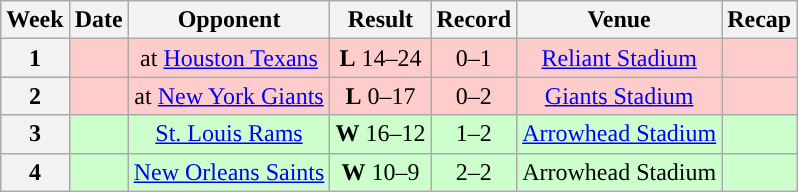<table class="wikitable" style="text-align:center">
<tr>
<th>Week</th>
<th>Date</th>
<th>Opponent</th>
<th>Result</th>
<th>Record</th>
<th>Venue</th>
<th>Recap</th>
</tr>
<tr style="background:#fcc">
<th>1</th>
<td></td>
<td>at <a href='#'>Houston Texans</a></td>
<td><strong>L</strong> 14–24</td>
<td>0–1</td>
<td><a href='#'>Reliant Stadium</a></td>
<td></td>
</tr>
<tr style="background:#fcc">
<th>2</th>
<td></td>
<td>at <a href='#'>New York Giants</a></td>
<td><strong>L</strong> 0–17</td>
<td>0–2</td>
<td><a href='#'>Giants Stadium</a></td>
<td></td>
</tr>
<tr style="background:#cfc">
<th>3</th>
<td></td>
<td><a href='#'>St. Louis Rams</a></td>
<td><strong>W</strong> 16–12</td>
<td>1–2</td>
<td><a href='#'>Arrowhead Stadium</a></td>
<td></td>
</tr>
<tr style="background:#cfc">
<th>4</th>
<td></td>
<td><a href='#'>New Orleans Saints</a></td>
<td><strong>W</strong> 10–9</td>
<td>2–2</td>
<td>Arrowhead Stadium</td>
<td></td>
</tr>
</table>
